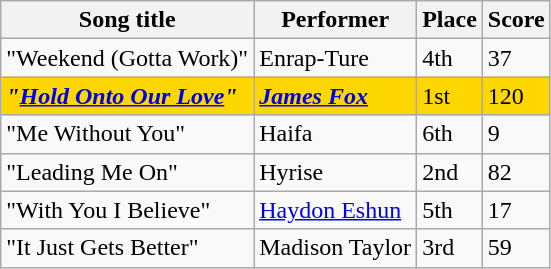<table class="sortable wikitable">
<tr>
<th>Song title</th>
<th>Performer</th>
<th>Place</th>
<th>Score</th>
</tr>
<tr>
<td>"Weekend (Gotta Work)"</td>
<td>Enrap-Ture</td>
<td>4th</td>
<td>37</td>
</tr>
<tr style="background:gold;">
<td><strong><em>"<a href='#'>Hold Onto Our Love</a>"</em></strong></td>
<td><strong><em><a href='#'>James Fox</a></em></strong></td>
<td>1st</td>
<td>120</td>
</tr>
<tr>
<td>"Me Without You"</td>
<td>Haifa</td>
<td>6th</td>
<td>9</td>
</tr>
<tr>
<td>"Leading Me On"</td>
<td>Hyrise</td>
<td>2nd</td>
<td>82</td>
</tr>
<tr>
<td>"With You I Believe"</td>
<td><a href='#'>Haydon Eshun</a></td>
<td>5th</td>
<td>17</td>
</tr>
<tr>
<td>"It Just Gets Better"</td>
<td>Madison Taylor</td>
<td>3rd</td>
<td>59</td>
</tr>
</table>
